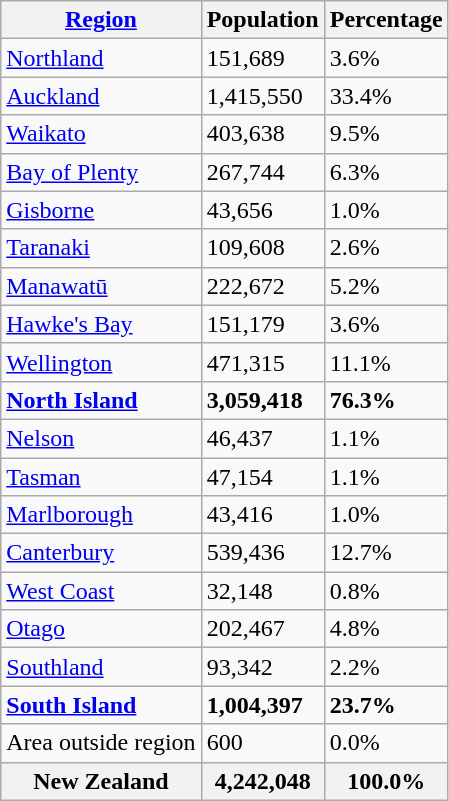<table class="wikitable sortable" style="text-align:left">
<tr>
<th><a href='#'>Region</a></th>
<th>Population</th>
<th>Percentage</th>
</tr>
<tr>
<td><a href='#'>Northland</a></td>
<td>151,689</td>
<td>3.6%</td>
</tr>
<tr>
<td><a href='#'>Auckland</a></td>
<td>1,415,550</td>
<td>33.4%</td>
</tr>
<tr>
<td><a href='#'>Waikato</a></td>
<td>403,638</td>
<td>9.5%</td>
</tr>
<tr>
<td><a href='#'>Bay of Plenty</a></td>
<td>267,744</td>
<td>6.3%</td>
</tr>
<tr>
<td><a href='#'>Gisborne</a></td>
<td>43,656</td>
<td>1.0%</td>
</tr>
<tr>
<td><a href='#'>Taranaki</a></td>
<td>109,608</td>
<td>2.6%</td>
</tr>
<tr>
<td><a href='#'>Manawatū</a></td>
<td>222,672</td>
<td>5.2%</td>
</tr>
<tr>
<td><a href='#'>Hawke's Bay</a></td>
<td>151,179</td>
<td>3.6%</td>
</tr>
<tr>
<td><a href='#'>Wellington</a></td>
<td>471,315</td>
<td>11.1%</td>
</tr>
<tr>
<td align=left><strong><a href='#'>North Island</a></strong></td>
<td><strong>3,059,418</strong></td>
<td><strong>76.3%</strong></td>
</tr>
<tr>
<td><a href='#'>Nelson</a></td>
<td>46,437</td>
<td>1.1%</td>
</tr>
<tr>
<td><a href='#'>Tasman</a></td>
<td>47,154</td>
<td>1.1%</td>
</tr>
<tr>
<td><a href='#'>Marlborough</a></td>
<td>43,416</td>
<td>1.0%</td>
</tr>
<tr>
<td><a href='#'>Canterbury</a></td>
<td>539,436</td>
<td>12.7%</td>
</tr>
<tr>
<td><a href='#'>West Coast</a></td>
<td>32,148</td>
<td>0.8%</td>
</tr>
<tr>
<td><a href='#'>Otago</a></td>
<td>202,467</td>
<td>4.8%</td>
</tr>
<tr>
<td><a href='#'>Southland</a></td>
<td>93,342</td>
<td>2.2%</td>
</tr>
<tr>
<td align=left><strong><a href='#'>South Island</a></strong></td>
<td><strong>1,004,397</strong></td>
<td><strong>23.7%</strong></td>
</tr>
<tr>
<td>Area outside region</td>
<td>600</td>
<td>0.0%</td>
</tr>
<tr>
<th align=center> <strong>New Zealand</strong></th>
<th align=center><strong>4,242,048</strong></th>
<th align=center><strong>100.0%</strong></th>
</tr>
</table>
